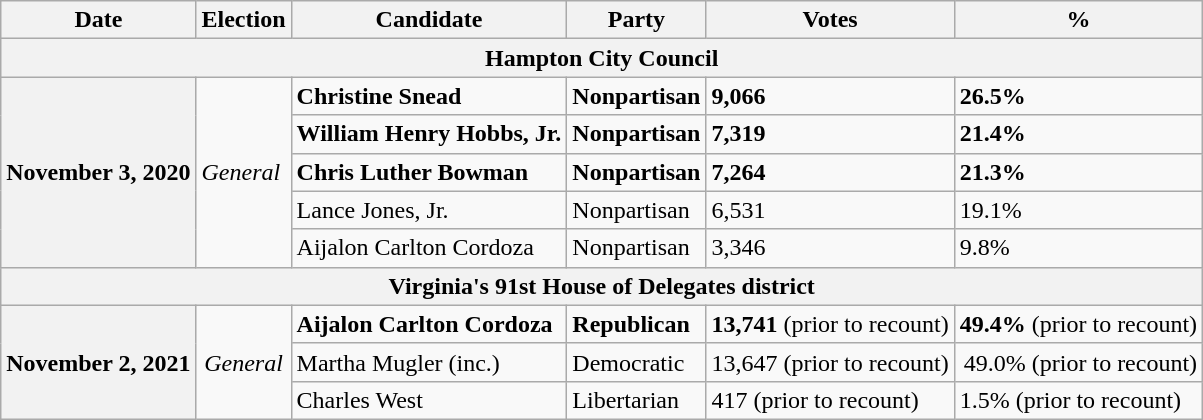<table class="wikitable">
<tr>
<th>Date</th>
<th>Election</th>
<th>Candidate</th>
<th>Party</th>
<th>Votes</th>
<th>%</th>
</tr>
<tr>
<th colspan="6">Hampton City Council</th>
</tr>
<tr>
<th rowspan="5">November 3, 2020</th>
<td rowspan="5"><em>General</em></td>
<td><strong>Christine Snead</strong></td>
<td><strong>Nonpartisan</strong></td>
<td><strong>9,066</strong></td>
<td><strong>26.5%</strong></td>
</tr>
<tr>
<td><strong>William Henry Hobbs, Jr.</strong></td>
<td><strong>Nonpartisan</strong></td>
<td><strong>7,319</strong></td>
<td><strong>21.4%</strong></td>
</tr>
<tr>
<td><strong>Chris Luther Bowman</strong></td>
<td><strong>Nonpartisan</strong></td>
<td><strong>7,264</strong></td>
<td><strong>21.3%</strong></td>
</tr>
<tr>
<td>Lance Jones, Jr.</td>
<td>Nonpartisan</td>
<td>6,531</td>
<td>19.1%</td>
</tr>
<tr>
<td>Aijalon Carlton Cordoza</td>
<td>Nonpartisan</td>
<td>3,346</td>
<td>9.8%</td>
</tr>
<tr>
<th colspan="6">Virginia's 91st House of Delegates district</th>
</tr>
<tr>
<th rowspan="3">November 2, 2021</th>
<td rowspan="3" align="center"><em>General</em></td>
<td><strong>Aijalon Carlton Cordoza</strong></td>
<td><strong>Republican</strong></td>
<td align="right"><strong>13,741</strong> (prior to recount)</td>
<td align="right"><strong>49.4%</strong> (prior to recount)</td>
</tr>
<tr>
<td>Martha Mugler (inc.)</td>
<td>Democratic</td>
<td align="right">13,647 (prior to recount)</td>
<td align="right">49.0% (prior to recount)</td>
</tr>
<tr>
<td>Charles West</td>
<td>Libertarian</td>
<td>417 (prior to recount)</td>
<td>1.5% (prior to recount)</td>
</tr>
</table>
